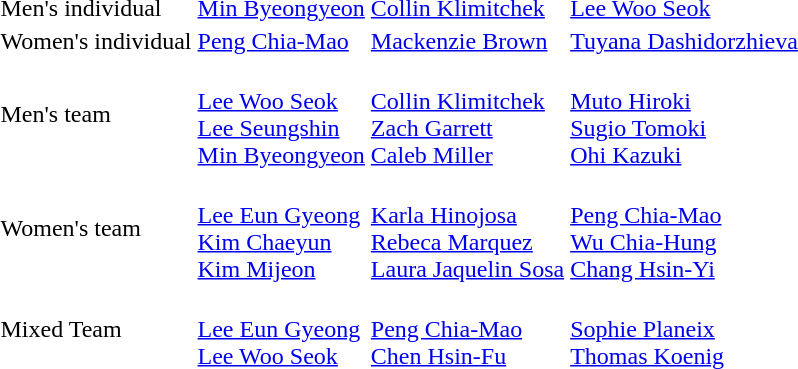<table>
<tr>
<td>Men's individual</td>
<td><a href='#'>Min Byeongyeon</a><br></td>
<td><a href='#'>Collin Klimitchek</a><br></td>
<td><a href='#'>Lee Woo Seok</a><br></td>
</tr>
<tr>
<td>Women's individual</td>
<td><a href='#'>Peng Chia-Mao</a><br></td>
<td><a href='#'>Mackenzie Brown</a><br></td>
<td><a href='#'>Tuyana Dashidorzhieva</a><br></td>
</tr>
<tr>
<td>Men's team</td>
<td><br><a href='#'>Lee Woo Seok</a><br><a href='#'>Lee Seungshin</a><br><a href='#'>Min Byeongyeon</a></td>
<td><br><a href='#'>Collin Klimitchek</a><br><a href='#'>Zach Garrett</a><br><a href='#'>Caleb Miller</a></td>
<td><br><a href='#'>Muto Hiroki</a><br><a href='#'>Sugio Tomoki</a><br><a href='#'>Ohi Kazuki</a></td>
</tr>
<tr>
<td>Women's team</td>
<td><br><a href='#'>Lee Eun Gyeong</a><br><a href='#'>Kim Chaeyun</a><br><a href='#'>Kim Mijeon</a></td>
<td><br><a href='#'>Karla Hinojosa</a><br><a href='#'>Rebeca Marquez</a><br><a href='#'>Laura Jaquelin Sosa</a></td>
<td><br><a href='#'>Peng Chia-Mao</a><br><a href='#'>Wu Chia-Hung</a><br><a href='#'>Chang Hsin-Yi</a></td>
</tr>
<tr>
<td>Mixed Team</td>
<td><br><a href='#'>Lee Eun Gyeong</a><br><a href='#'>Lee Woo Seok</a></td>
<td><br><a href='#'>Peng Chia-Mao</a><br><a href='#'>Chen Hsin-Fu</a></td>
<td><br><a href='#'>Sophie Planeix</a><br><a href='#'>Thomas Koenig</a></td>
</tr>
</table>
